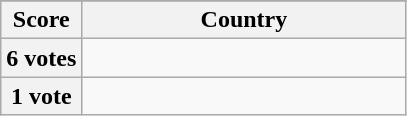<table class="wikitable">
<tr>
</tr>
<tr>
<th scope="col" width="20%">Score</th>
<th scope="col">Country</th>
</tr>
<tr>
<th scope="row">6 votes</th>
<td></td>
</tr>
<tr>
<th scope="row">1 vote</th>
<td></td>
</tr>
</table>
